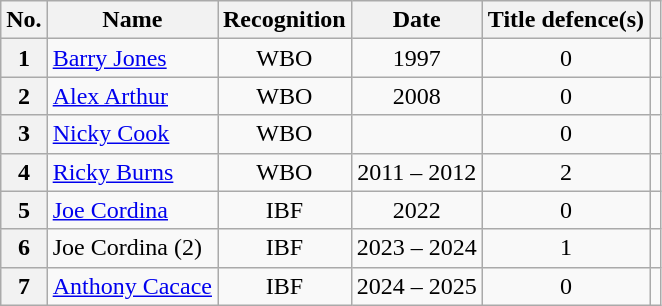<table class="wikitable sortable">
<tr>
<th>No.</th>
<th>Name</th>
<th>Recognition</th>
<th>Date</th>
<th>Title defence(s)</th>
<th></th>
</tr>
<tr align=center>
<th>1</th>
<td align=left><a href='#'>Barry Jones</a></td>
<td>WBO</td>
<td>1997</td>
<td>0</td>
<td></td>
</tr>
<tr align=center>
<th>2</th>
<td align=left><a href='#'>Alex Arthur</a></td>
<td>WBO</td>
<td>2008</td>
<td>0</td>
<td></td>
</tr>
<tr align=center>
<th>3</th>
<td align=left><a href='#'>Nicky Cook</a></td>
<td>WBO</td>
<td></td>
<td>0</td>
<td></td>
</tr>
<tr align=center>
<th>4</th>
<td align=left><a href='#'>Ricky Burns</a></td>
<td>WBO</td>
<td>2011 – 2012</td>
<td>2</td>
<td></td>
</tr>
<tr align="center">
<th>5</th>
<td align="left"><a href='#'>Joe Cordina</a></td>
<td>IBF</td>
<td>2022</td>
<td>0</td>
<td></td>
</tr>
<tr align="center">
<th>6</th>
<td align="left">Joe Cordina (2)</td>
<td>IBF</td>
<td>2023 – 2024</td>
<td>1</td>
<td></td>
</tr>
<tr align="center">
<th>7</th>
<td align="left"><a href='#'>Anthony Cacace</a></td>
<td>IBF</td>
<td>2024 – 2025</td>
<td>0</td>
<td></td>
</tr>
</table>
